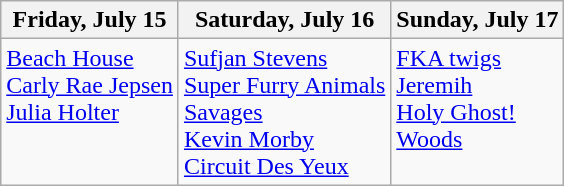<table class="wikitable">
<tr>
<th>Friday, July 15</th>
<th>Saturday, July 16</th>
<th>Sunday, July 17</th>
</tr>
<tr valign="top">
<td><a href='#'>Beach House</a><br><a href='#'>Carly Rae Jepsen</a><br><a href='#'>Julia Holter</a></td>
<td><a href='#'>Sufjan Stevens</a><br><a href='#'>Super Furry Animals</a><br><a href='#'>Savages</a><br><a href='#'>Kevin Morby</a><br><a href='#'>Circuit Des Yeux</a></td>
<td><a href='#'>FKA twigs</a><br><a href='#'>Jeremih</a><br><a href='#'>Holy Ghost!</a><br><a href='#'>Woods</a></td>
</tr>
</table>
